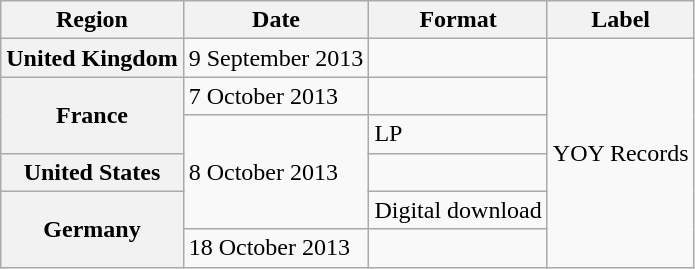<table class="wikitable plainrowheaders">
<tr>
<th scope="col">Region</th>
<th scope="col">Date</th>
<th scope="col">Format</th>
<th scope="col">Label</th>
</tr>
<tr>
<th scope="row">United Kingdom</th>
<td>9 September 2013</td>
<td></td>
<td rowspan="6">YOY Records</td>
</tr>
<tr>
<th scope="row" rowspan="2">France</th>
<td>7 October 2013</td>
<td></td>
</tr>
<tr>
<td rowspan="3">8 October 2013</td>
<td>LP</td>
</tr>
<tr>
<th scope="row">United States</th>
<td></td>
</tr>
<tr>
<th scope="row" rowspan="2">Germany</th>
<td>Digital download</td>
</tr>
<tr>
<td>18 October 2013</td>
<td></td>
</tr>
</table>
